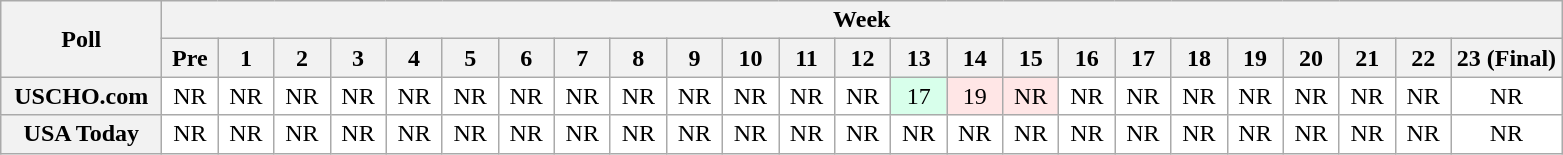<table class="wikitable" style="white-space:nowrap;">
<tr>
<th scope="col" width="100" rowspan="2">Poll</th>
<th colspan="25">Week</th>
</tr>
<tr>
<th scope="col" width="30">Pre</th>
<th scope="col" width="30">1</th>
<th scope="col" width="30">2</th>
<th scope="col" width="30">3</th>
<th scope="col" width="30">4</th>
<th scope="col" width="30">5</th>
<th scope="col" width="30">6</th>
<th scope="col" width="30">7</th>
<th scope="col" width="30">8</th>
<th scope="col" width="30">9</th>
<th scope="col" width="30">10</th>
<th scope="col" width="30">11</th>
<th scope="col" width="30">12</th>
<th scope="col" width="30">13</th>
<th scope="col" width="30">14</th>
<th scope="col" width="30">15</th>
<th scope="col" width="30">16</th>
<th scope="col" width="30">17</th>
<th scope="col" width="30">18</th>
<th scope="col" width="30">19</th>
<th scope="col" width="30">20</th>
<th scope="col" width="30">21</th>
<th scope="col" width="30">22</th>
<th scope="col" width="30">23 (Final)</th>
</tr>
<tr style="text-align:center;">
<th>USCHO.com</th>
<td bgcolor=FFFFFF>NR</td>
<td bgcolor=FFFFFF>NR</td>
<td bgcolor=FFFFFF>NR</td>
<td bgcolor=FFFFFF>NR</td>
<td bgcolor=FFFFFF>NR</td>
<td bgcolor=FFFFFF>NR</td>
<td bgcolor=FFFFFF>NR</td>
<td bgcolor=FFFFFF>NR</td>
<td bgcolor=FFFFFF>NR</td>
<td bgcolor=FFFFFF>NR</td>
<td bgcolor=FFFFFF>NR</td>
<td bgcolor=FFFFFF>NR</td>
<td bgcolor=FFFFFF>NR</td>
<td bgcolor=D8FFEB>17</td>
<td bgcolor=FFE6E6>19</td>
<td bgcolor=FFE6E6>NR</td>
<td bgcolor=FFFFFF>NR</td>
<td bgcolor=FFFFFF>NR</td>
<td bgcolor=FFFFFF>NR</td>
<td bgcolor=FFFFFF>NR</td>
<td bgcolor=FFFFFF>NR</td>
<td bgcolor=FFFFFF>NR</td>
<td bgcolor=FFFFFF>NR</td>
<td bgcolor=FFFFFF>NR</td>
</tr>
<tr style="text-align:center;">
<th>USA Today</th>
<td bgcolor=FFFFFF>NR</td>
<td bgcolor=FFFFFF>NR</td>
<td bgcolor=FFFFFF>NR</td>
<td bgcolor=FFFFFF>NR</td>
<td bgcolor=FFFFFF>NR</td>
<td bgcolor=FFFFFF>NR</td>
<td bgcolor=FFFFFF>NR</td>
<td bgcolor=FFFFFF>NR</td>
<td bgcolor=FFFFFF>NR</td>
<td bgcolor=FFFFFF>NR</td>
<td bgcolor=FFFFFF>NR</td>
<td bgcolor=FFFFFF>NR</td>
<td bgcolor=FFFFFF>NR</td>
<td bgcolor=FFFFFF>NR</td>
<td bgcolor=FFFFFF>NR</td>
<td bgcolor=FFFFFF>NR</td>
<td bgcolor=FFFFFF>NR</td>
<td bgcolor=FFFFFF>NR</td>
<td bgcolor=FFFFFF>NR</td>
<td bgcolor=FFFFFF>NR</td>
<td bgcolor=FFFFFF>NR</td>
<td bgcolor=FFFFFF>NR</td>
<td bgcolor=FFFFFF>NR</td>
<td bgcolor=FFFFFF>NR</td>
</tr>
</table>
